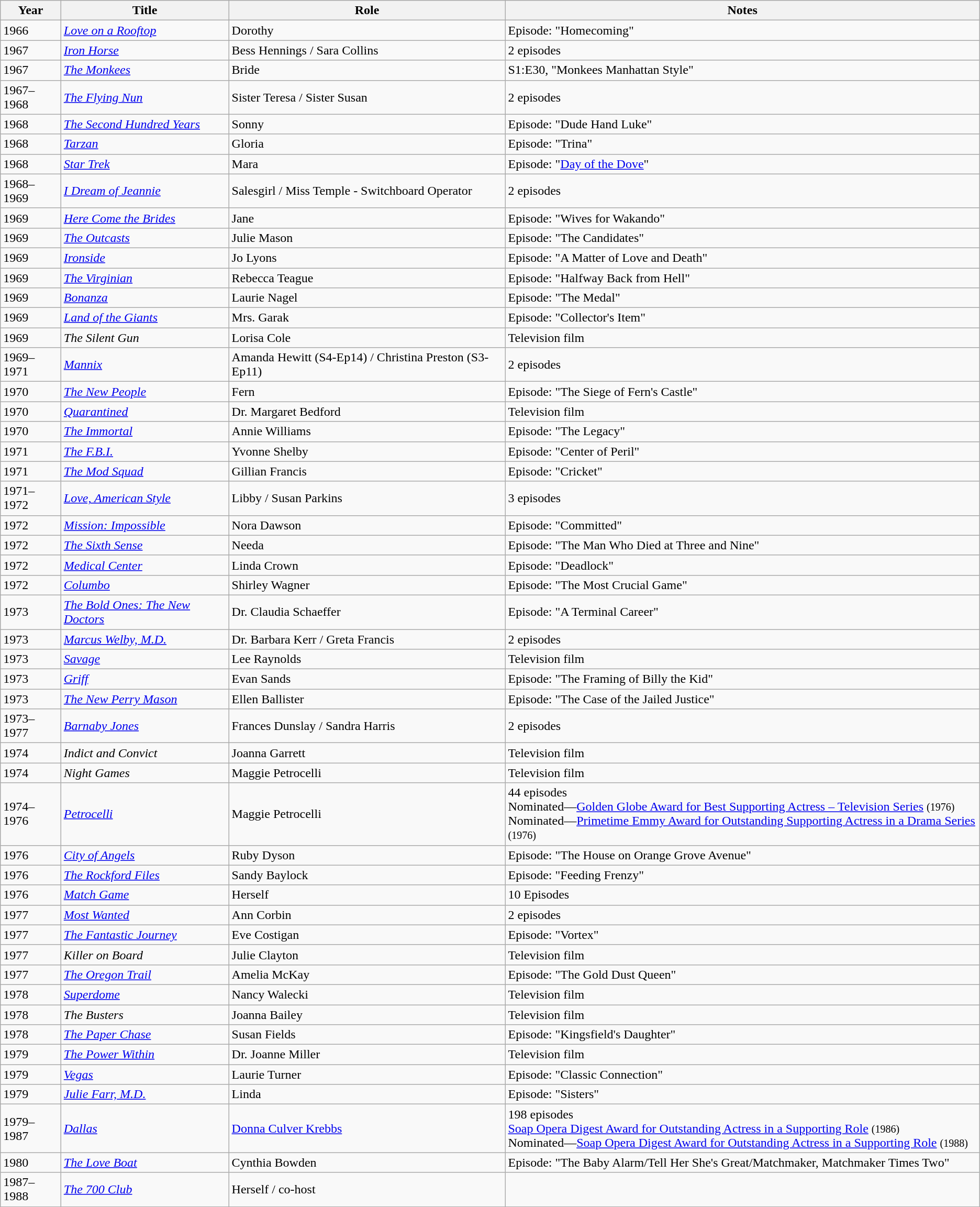<table class="wikitable sortable">
<tr>
<th>Year</th>
<th>Title</th>
<th>Role</th>
<th class="unsortable">Notes</th>
</tr>
<tr>
<td>1966</td>
<td><em><a href='#'>Love on a Rooftop</a></em></td>
<td>Dorothy</td>
<td>Episode: "Homecoming"</td>
</tr>
<tr>
<td>1967</td>
<td><em><a href='#'>Iron Horse</a></em></td>
<td>Bess Hennings / Sara Collins</td>
<td>2 episodes</td>
</tr>
<tr>
<td>1967</td>
<td><em><a href='#'>The Monkees</a></em></td>
<td>Bride</td>
<td>S1:E30, "Monkees Manhattan Style"</td>
</tr>
<tr>
<td>1967–1968</td>
<td><em><a href='#'>The Flying Nun</a></em></td>
<td>Sister Teresa / Sister Susan</td>
<td>2 episodes</td>
</tr>
<tr>
<td>1968</td>
<td><em><a href='#'>The Second Hundred Years</a></em></td>
<td>Sonny</td>
<td>Episode: "Dude Hand Luke"</td>
</tr>
<tr>
<td>1968</td>
<td><em><a href='#'>Tarzan</a></em></td>
<td>Gloria</td>
<td>Episode: "Trina"</td>
</tr>
<tr>
<td>1968</td>
<td><em><a href='#'>Star Trek</a></em></td>
<td>Mara</td>
<td>Episode: "<a href='#'>Day of the Dove</a>"</td>
</tr>
<tr>
<td>1968–1969</td>
<td><em><a href='#'>I Dream of Jeannie</a></em></td>
<td>Salesgirl / Miss Temple - Switchboard Operator</td>
<td>2 episodes</td>
</tr>
<tr>
<td>1969</td>
<td><em><a href='#'>Here Come the Brides</a></em></td>
<td>Jane</td>
<td>Episode: "Wives for Wakando"</td>
</tr>
<tr>
<td>1969</td>
<td><em><a href='#'>The Outcasts</a></em></td>
<td>Julie Mason</td>
<td>Episode: "The Candidates"</td>
</tr>
<tr>
<td>1969</td>
<td><em><a href='#'>Ironside</a></em></td>
<td>Jo Lyons</td>
<td>Episode: "A Matter of Love and Death"</td>
</tr>
<tr>
<td>1969</td>
<td><em><a href='#'>The Virginian</a></em></td>
<td>Rebecca Teague</td>
<td>Episode: "Halfway Back from Hell"</td>
</tr>
<tr>
<td>1969</td>
<td><em><a href='#'>Bonanza</a></em></td>
<td>Laurie Nagel</td>
<td>Episode: "The Medal"</td>
</tr>
<tr>
<td>1969</td>
<td><em><a href='#'>Land of the Giants</a></em></td>
<td>Mrs. Garak</td>
<td>Episode: "Collector's Item"</td>
</tr>
<tr>
<td>1969</td>
<td><em>The Silent Gun</em></td>
<td>Lorisa Cole</td>
<td>Television film</td>
</tr>
<tr>
<td>1969–1971</td>
<td><em><a href='#'>Mannix</a></em></td>
<td>Amanda Hewitt (S4-Ep14) / Christina Preston (S3-Ep11)</td>
<td>2 episodes</td>
</tr>
<tr>
<td>1970</td>
<td><em><a href='#'>The New People</a></em></td>
<td>Fern</td>
<td>Episode: "The Siege of Fern's Castle"</td>
</tr>
<tr>
<td>1970</td>
<td><em><a href='#'>Quarantined</a></em></td>
<td>Dr. Margaret Bedford</td>
<td>Television film</td>
</tr>
<tr>
<td>1970</td>
<td><em><a href='#'>The Immortal</a></em></td>
<td>Annie Williams</td>
<td>Episode: "The Legacy"</td>
</tr>
<tr>
<td>1971</td>
<td><em><a href='#'>The F.B.I.</a></em></td>
<td>Yvonne Shelby</td>
<td>Episode: "Center of Peril"</td>
</tr>
<tr>
<td>1971</td>
<td><em><a href='#'>The Mod Squad</a></em></td>
<td>Gillian Francis</td>
<td>Episode: "Cricket"</td>
</tr>
<tr>
<td>1971–1972</td>
<td><em><a href='#'>Love, American Style</a></em></td>
<td>Libby / Susan Parkins</td>
<td>3 episodes</td>
</tr>
<tr>
<td>1972</td>
<td><em><a href='#'>Mission: Impossible</a></em></td>
<td>Nora Dawson</td>
<td>Episode: "Committed"</td>
</tr>
<tr>
<td>1972</td>
<td><em><a href='#'>The Sixth Sense</a></em></td>
<td>Needa</td>
<td>Episode: "The Man Who Died at Three and Nine"</td>
</tr>
<tr>
<td>1972</td>
<td><em><a href='#'>Medical Center</a></em></td>
<td>Linda Crown</td>
<td>Episode: "Deadlock"</td>
</tr>
<tr>
<td>1972</td>
<td><em><a href='#'>Columbo</a></em></td>
<td>Shirley Wagner</td>
<td>Episode: "The Most Crucial Game"</td>
</tr>
<tr>
<td>1973</td>
<td><em><a href='#'>The Bold Ones: The New Doctors</a></em></td>
<td>Dr. Claudia Schaeffer</td>
<td>Episode: "A Terminal Career"</td>
</tr>
<tr>
<td>1973</td>
<td><em><a href='#'>Marcus Welby, M.D.</a></em></td>
<td>Dr. Barbara Kerr / Greta Francis</td>
<td>2 episodes</td>
</tr>
<tr>
<td>1973</td>
<td><em><a href='#'>Savage</a></em></td>
<td>Lee Raynolds</td>
<td>Television film</td>
</tr>
<tr>
<td>1973</td>
<td><em><a href='#'>Griff</a></em></td>
<td>Evan Sands</td>
<td>Episode: "The Framing of Billy the Kid"</td>
</tr>
<tr>
<td>1973</td>
<td><em><a href='#'>The New Perry Mason</a></em></td>
<td>Ellen Ballister</td>
<td>Episode: "The Case of the Jailed Justice"</td>
</tr>
<tr>
<td>1973–1977</td>
<td><em><a href='#'>Barnaby Jones</a></em></td>
<td>Frances Dunslay / Sandra Harris</td>
<td>2 episodes</td>
</tr>
<tr>
<td>1974</td>
<td><em>Indict and Convict</em></td>
<td>Joanna Garrett</td>
<td>Television film</td>
</tr>
<tr>
<td>1974</td>
<td><em>Night Games</em></td>
<td>Maggie Petrocelli</td>
<td>Television film</td>
</tr>
<tr>
<td>1974–1976</td>
<td><em><a href='#'>Petrocelli</a></em></td>
<td>Maggie Petrocelli</td>
<td>44 episodes<br>Nominated—<a href='#'>Golden Globe Award for Best Supporting Actress – Television Series</a> <small>(1976)</small><br>Nominated—<a href='#'>Primetime Emmy Award for Outstanding Supporting Actress in a Drama Series</a> <small>(1976)</small></td>
</tr>
<tr>
<td>1976</td>
<td><em><a href='#'>City of Angels</a></em></td>
<td>Ruby Dyson</td>
<td>Episode: "The House on Orange Grove Avenue"</td>
</tr>
<tr>
<td>1976</td>
<td><em><a href='#'>The Rockford Files</a></em></td>
<td>Sandy Baylock</td>
<td>Episode: "Feeding Frenzy"</td>
</tr>
<tr>
<td>1976</td>
<td><em><a href='#'>Match Game</a></em></td>
<td>Herself</td>
<td>10 Episodes</td>
</tr>
<tr>
<td>1977</td>
<td><em><a href='#'>Most Wanted</a></em></td>
<td>Ann Corbin</td>
<td>2 episodes</td>
</tr>
<tr>
<td>1977</td>
<td><em><a href='#'>The Fantastic Journey</a></em></td>
<td>Eve Costigan</td>
<td>Episode: "Vortex"</td>
</tr>
<tr>
<td>1977</td>
<td><em>Killer on Board</em></td>
<td>Julie Clayton</td>
<td>Television film</td>
</tr>
<tr>
<td>1977</td>
<td><em><a href='#'>The Oregon Trail</a></em></td>
<td>Amelia McKay</td>
<td>Episode: "The Gold Dust Queen"</td>
</tr>
<tr>
<td>1978</td>
<td><em><a href='#'>Superdome</a></em></td>
<td>Nancy Walecki</td>
<td>Television film</td>
</tr>
<tr>
<td>1978</td>
<td><em>The Busters</em></td>
<td>Joanna Bailey</td>
<td>Television film</td>
</tr>
<tr>
<td>1978</td>
<td><em><a href='#'>The Paper Chase</a></em></td>
<td>Susan Fields</td>
<td>Episode: "Kingsfield's Daughter"</td>
</tr>
<tr>
<td>1979</td>
<td><em><a href='#'>The Power Within</a></em></td>
<td>Dr. Joanne Miller</td>
<td>Television film</td>
</tr>
<tr>
<td>1979</td>
<td><em><a href='#'>Vegas</a></em></td>
<td>Laurie Turner</td>
<td>Episode: "Classic Connection"</td>
</tr>
<tr>
<td>1979</td>
<td><em><a href='#'>Julie Farr, M.D.</a></em></td>
<td>Linda</td>
<td>Episode: "Sisters"</td>
</tr>
<tr>
<td>1979–1987</td>
<td><em><a href='#'>Dallas</a></em></td>
<td><a href='#'>Donna Culver Krebbs</a></td>
<td>198 episodes<br><a href='#'>Soap Opera Digest Award for Outstanding Actress in a Supporting Role</a> <small>(1986)</small><br>Nominated—<a href='#'>Soap Opera Digest Award for Outstanding Actress in a Supporting Role</a> <small>(1988)</small></td>
</tr>
<tr>
<td>1980</td>
<td><em><a href='#'>The Love Boat</a></em></td>
<td>Cynthia Bowden</td>
<td>Episode: "The Baby Alarm/Tell Her She's Great/Matchmaker, Matchmaker Times Two"</td>
</tr>
<tr>
<td>1987–1988</td>
<td><em><a href='#'>The 700 Club</a></em></td>
<td>Herself / co-host</td>
<td></td>
</tr>
</table>
